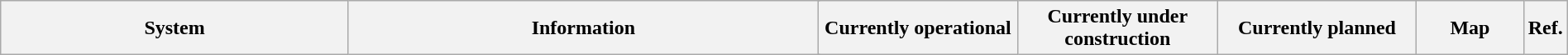<table class="wikitable" style="width:100%">
<tr>
<th style="width:23%">System</th>
<th style="width:31%" colspan=2>Information</th>
<th style="width:13%">Currently operational</th>
<th style="width:13%">Currently under construction</th>
<th style="width:13%">Currently planned</th>
<th style="width:18%">Map</th>
<th style="width:2%">Ref.<br></th>
</tr>
</table>
